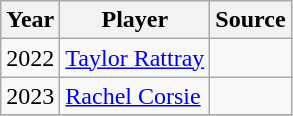<table class="wikitable sortable">
<tr>
<th>Year</th>
<th>Player</th>
<th>Source</th>
</tr>
<tr>
<td>2022</td>
<td><a href='#'>Taylor Rattray</a></td>
<td></td>
</tr>
<tr>
<td>2023</td>
<td><a href='#'>Rachel Corsie</a></td>
<td></td>
</tr>
<tr>
</tr>
</table>
